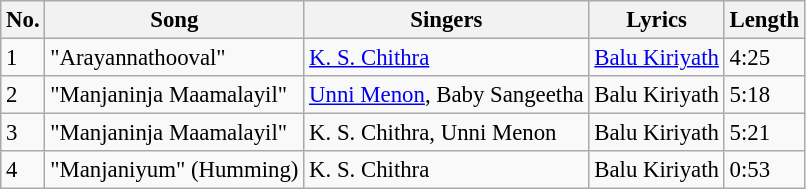<table class="wikitable" style="font-size:95%;">
<tr>
<th>No.</th>
<th>Song</th>
<th>Singers</th>
<th>Lyrics</th>
<th>Length</th>
</tr>
<tr>
<td>1</td>
<td>"Arayannathooval"</td>
<td><a href='#'>K. S. Chithra</a></td>
<td><a href='#'>Balu Kiriyath</a></td>
<td>4:25</td>
</tr>
<tr>
<td>2</td>
<td>"Manjaninja Maamalayil"</td>
<td><a href='#'>Unni Menon</a>, Baby Sangeetha</td>
<td>Balu Kiriyath</td>
<td>5:18</td>
</tr>
<tr>
<td>3</td>
<td>"Manjaninja Maamalayil"</td>
<td>K. S. Chithra, Unni Menon</td>
<td>Balu Kiriyath</td>
<td>5:21</td>
</tr>
<tr>
<td>4</td>
<td>"Manjaniyum" (Humming)</td>
<td>K. S. Chithra</td>
<td>Balu Kiriyath</td>
<td>0:53</td>
</tr>
</table>
